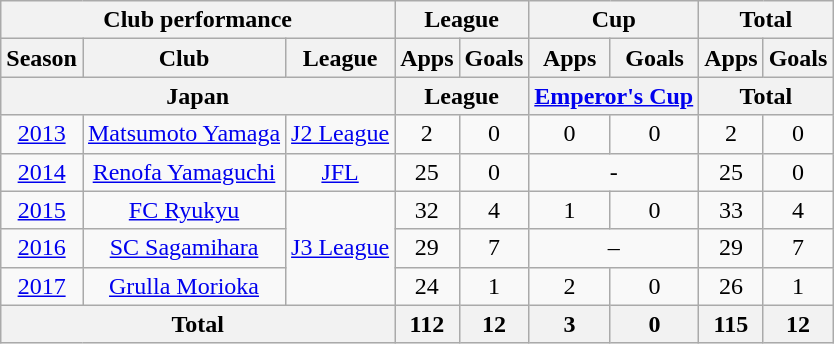<table class="wikitable" style="text-align:center;">
<tr>
<th colspan=3>Club performance</th>
<th colspan=2>League</th>
<th colspan=2>Cup</th>
<th colspan=2>Total</th>
</tr>
<tr>
<th>Season</th>
<th>Club</th>
<th>League</th>
<th>Apps</th>
<th>Goals</th>
<th>Apps</th>
<th>Goals</th>
<th>Apps</th>
<th>Goals</th>
</tr>
<tr>
<th colspan=3>Japan</th>
<th colspan=2>League</th>
<th colspan=2><a href='#'>Emperor's Cup</a></th>
<th colspan=2>Total</th>
</tr>
<tr>
<td><a href='#'>2013</a></td>
<td><a href='#'>Matsumoto Yamaga</a></td>
<td><a href='#'>J2 League</a></td>
<td>2</td>
<td>0</td>
<td>0</td>
<td>0</td>
<td>2</td>
<td>0</td>
</tr>
<tr>
<td><a href='#'>2014</a></td>
<td><a href='#'>Renofa Yamaguchi</a></td>
<td><a href='#'>JFL</a></td>
<td>25</td>
<td>0</td>
<td colspan="2">-</td>
<td>25</td>
<td>0</td>
</tr>
<tr>
<td><a href='#'>2015</a></td>
<td><a href='#'>FC Ryukyu</a></td>
<td rowspan="3"><a href='#'>J3 League</a></td>
<td>32</td>
<td>4</td>
<td>1</td>
<td>0</td>
<td>33</td>
<td>4</td>
</tr>
<tr>
<td><a href='#'>2016</a></td>
<td><a href='#'>SC Sagamihara</a></td>
<td>29</td>
<td>7</td>
<td colspan="2">–</td>
<td>29</td>
<td>7</td>
</tr>
<tr>
<td><a href='#'>2017</a></td>
<td><a href='#'>Grulla Morioka</a></td>
<td>24</td>
<td>1</td>
<td>2</td>
<td>0</td>
<td>26</td>
<td>1</td>
</tr>
<tr>
<th colspan=3>Total</th>
<th>112</th>
<th>12</th>
<th>3</th>
<th>0</th>
<th>115</th>
<th>12</th>
</tr>
</table>
